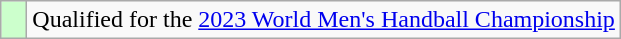<table class="wikitable">
<tr>
<td style="width:10px; background:#CCFFCC;"></td>
<td>Qualified for the <a href='#'>2023 World Men's Handball Championship</a></td>
</tr>
</table>
